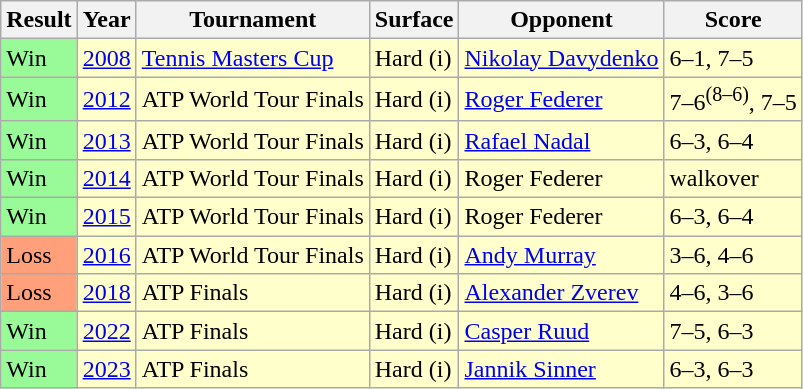<table class="sortable wikitable nowrap">
<tr>
<th>Result</th>
<th>Year</th>
<th>Tournament</th>
<th>Surface</th>
<th>Opponent</th>
<th class=unsortable>Score</th>
</tr>
<tr bgcolor=ffffcc>
<td bgcolor=98FB98>Win</td>
<td><a href='#'>2008</a></td>
<td><a href='#'>Tennis Masters Cup</a></td>
<td>Hard (i)</td>
<td> <a href='#'>Nikolay Davydenko</a></td>
<td>6–1, 7–5</td>
</tr>
<tr bgcolor=ffffcc>
<td bgcolor=98FB98>Win</td>
<td><a href='#'>2012</a></td>
<td>ATP World Tour Finals </td>
<td>Hard (i)</td>
<td> <a href='#'>Roger Federer</a></td>
<td>7–6<sup>(8–6)</sup>, 7–5</td>
</tr>
<tr bgcolor=ffffcc>
<td bgcolor=98FB98>Win</td>
<td><a href='#'>2013</a></td>
<td>ATP World Tour Finals </td>
<td>Hard (i)</td>
<td> <a href='#'>Rafael Nadal</a></td>
<td>6–3, 6–4</td>
</tr>
<tr bgcolor=ffffcc>
<td bgcolor=98fb98>Win</td>
<td><a href='#'>2014</a></td>
<td>ATP World Tour Finals </td>
<td>Hard (i)</td>
<td> Roger Federer</td>
<td>walkover</td>
</tr>
<tr bgcolor=ffffcc>
<td bgcolor=98fb98>Win</td>
<td><a href='#'>2015</a></td>
<td>ATP World Tour Finals </td>
<td>Hard (i)</td>
<td> Roger Federer</td>
<td>6–3, 6–4</td>
</tr>
<tr bgcolor=ffffcc>
<td bgcolor=FFA07A>Loss</td>
<td><a href='#'>2016</a></td>
<td>ATP World Tour Finals</td>
<td>Hard (i)</td>
<td> <a href='#'>Andy Murray</a></td>
<td>3–6, 4–6</td>
</tr>
<tr bgcolor=ffffcc>
<td bgcolor=FFA07A>Loss</td>
<td><a href='#'>2018</a></td>
<td>ATP Finals</td>
<td>Hard (i)</td>
<td> <a href='#'>Alexander Zverev</a></td>
<td>4–6, 3–6</td>
</tr>
<tr bgcolor=ffffcc>
<td bgcolor=98FB98>Win</td>
<td><a href='#'>2022</a></td>
<td>ATP Finals </td>
<td>Hard (i)</td>
<td> <a href='#'>Casper Ruud</a></td>
<td>7–5, 6–3</td>
</tr>
<tr bgcolor=ffffcc>
<td bgcolor=98FB98>Win</td>
<td><a href='#'>2023</a></td>
<td>ATP Finals </td>
<td>Hard (i)</td>
<td> <a href='#'>Jannik Sinner</a></td>
<td>6–3, 6–3</td>
</tr>
</table>
